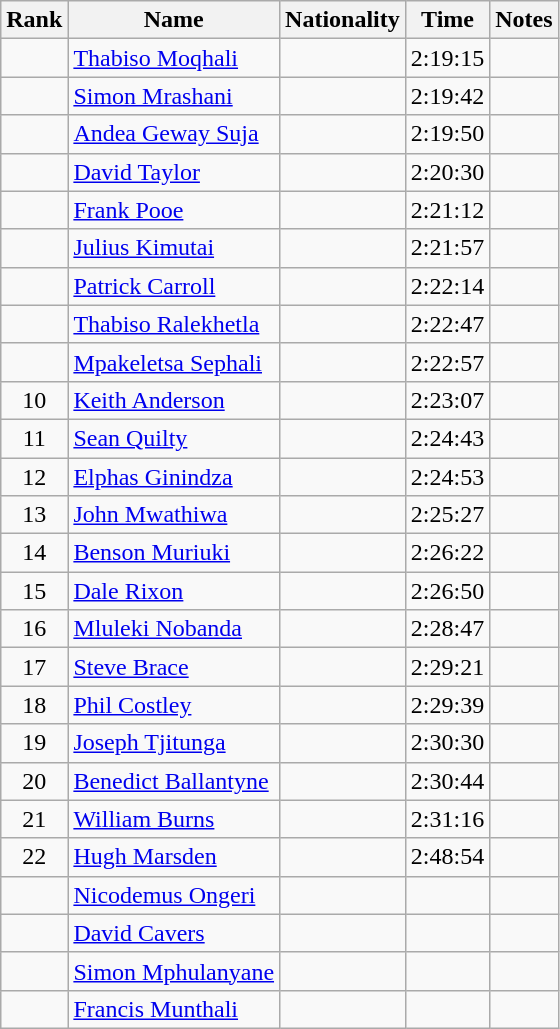<table class="wikitable sortable" style="text-align:center">
<tr>
<th>Rank</th>
<th>Name</th>
<th>Nationality</th>
<th>Time</th>
<th>Notes</th>
</tr>
<tr>
<td></td>
<td align=left><a href='#'>Thabiso Moqhali</a></td>
<td align=left></td>
<td>2:19:15</td>
<td></td>
</tr>
<tr>
<td></td>
<td align=left><a href='#'>Simon Mrashani</a></td>
<td align=left></td>
<td>2:19:42</td>
<td></td>
</tr>
<tr>
<td></td>
<td align=left><a href='#'>Andea Geway Suja</a></td>
<td align=left></td>
<td>2:19:50</td>
<td></td>
</tr>
<tr>
<td></td>
<td align=left><a href='#'>David Taylor</a></td>
<td align=left></td>
<td>2:20:30</td>
<td></td>
</tr>
<tr>
<td></td>
<td align=left><a href='#'>Frank Pooe</a></td>
<td align=left></td>
<td>2:21:12</td>
<td></td>
</tr>
<tr>
<td></td>
<td align=left><a href='#'>Julius Kimutai</a></td>
<td align=left></td>
<td>2:21:57</td>
<td></td>
</tr>
<tr>
<td></td>
<td align=left><a href='#'>Patrick Carroll</a></td>
<td align=left></td>
<td>2:22:14</td>
<td></td>
</tr>
<tr>
<td></td>
<td align=left><a href='#'>Thabiso Ralekhetla</a></td>
<td align=left></td>
<td>2:22:47</td>
<td></td>
</tr>
<tr>
<td></td>
<td align=left><a href='#'>Mpakeletsa Sephali</a></td>
<td align=left></td>
<td>2:22:57</td>
<td></td>
</tr>
<tr>
<td>10</td>
<td align=left><a href='#'>Keith Anderson</a></td>
<td align=left></td>
<td>2:23:07</td>
<td></td>
</tr>
<tr>
<td>11</td>
<td align=left><a href='#'>Sean Quilty</a></td>
<td align=left></td>
<td>2:24:43</td>
<td></td>
</tr>
<tr>
<td>12</td>
<td align=left><a href='#'>Elphas Ginindza</a></td>
<td align=left></td>
<td>2:24:53</td>
<td></td>
</tr>
<tr>
<td>13</td>
<td align=left><a href='#'>John Mwathiwa</a></td>
<td align=left></td>
<td>2:25:27</td>
<td></td>
</tr>
<tr>
<td>14</td>
<td align=left><a href='#'>Benson Muriuki</a></td>
<td align=left></td>
<td>2:26:22</td>
<td></td>
</tr>
<tr>
<td>15</td>
<td align=left><a href='#'>Dale Rixon</a></td>
<td align=left></td>
<td>2:26:50</td>
<td></td>
</tr>
<tr>
<td>16</td>
<td align=left><a href='#'>Mluleki Nobanda</a></td>
<td align=left></td>
<td>2:28:47</td>
<td></td>
</tr>
<tr>
<td>17</td>
<td align=left><a href='#'>Steve Brace</a></td>
<td align=left></td>
<td>2:29:21</td>
<td></td>
</tr>
<tr>
<td>18</td>
<td align=left><a href='#'>Phil Costley</a></td>
<td align=left></td>
<td>2:29:39</td>
<td></td>
</tr>
<tr>
<td>19</td>
<td align=left><a href='#'>Joseph Tjitunga</a></td>
<td align=left></td>
<td>2:30:30</td>
<td></td>
</tr>
<tr>
<td>20</td>
<td align=left><a href='#'>Benedict Ballantyne</a></td>
<td align=left></td>
<td>2:30:44</td>
<td></td>
</tr>
<tr>
<td>21</td>
<td align=left><a href='#'>William Burns</a></td>
<td align=left></td>
<td>2:31:16</td>
<td></td>
</tr>
<tr>
<td>22</td>
<td align=left><a href='#'>Hugh Marsden</a></td>
<td align=left></td>
<td>2:48:54</td>
<td></td>
</tr>
<tr>
<td></td>
<td align=left><a href='#'>Nicodemus Ongeri</a></td>
<td align=left></td>
<td></td>
<td></td>
</tr>
<tr>
<td></td>
<td align=left><a href='#'>David Cavers</a></td>
<td align=left></td>
<td></td>
<td></td>
</tr>
<tr>
<td></td>
<td align=left><a href='#'>Simon Mphulanyane</a></td>
<td align=left></td>
<td></td>
<td></td>
</tr>
<tr>
<td></td>
<td align=left><a href='#'>Francis Munthali</a></td>
<td align=left></td>
<td></td>
<td></td>
</tr>
</table>
